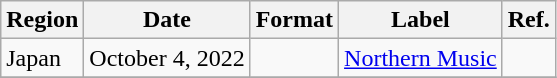<table class="wikitable sortable plainrowheaders">
<tr>
<th scope="col">Region</th>
<th scope="col">Date</th>
<th scope="col">Format</th>
<th scope="col">Label</th>
<th scope="col">Ref.</th>
</tr>
<tr>
<td rowspan="1">Japan</td>
<td>October 4, 2022</td>
<td></td>
<td rowspan="1"><a href='#'>Northern Music</a></td>
<td></td>
</tr>
<tr>
</tr>
</table>
